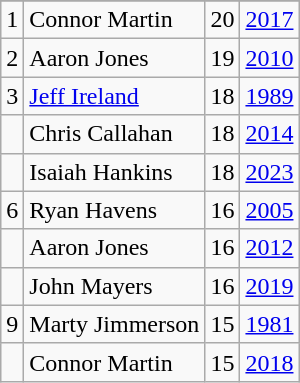<table class="wikitable">
<tr>
</tr>
<tr>
<td>1</td>
<td>Connor Martin</td>
<td>20</td>
<td><a href='#'>2017</a></td>
</tr>
<tr>
<td>2</td>
<td>Aaron Jones</td>
<td>19</td>
<td><a href='#'>2010</a></td>
</tr>
<tr>
<td>3</td>
<td><a href='#'>Jeff Ireland</a></td>
<td>18</td>
<td><a href='#'>1989</a></td>
</tr>
<tr>
<td></td>
<td>Chris Callahan</td>
<td>18</td>
<td><a href='#'>2014</a></td>
</tr>
<tr>
<td></td>
<td>Isaiah Hankins</td>
<td>18</td>
<td><a href='#'>2023</a></td>
</tr>
<tr>
<td>6</td>
<td>Ryan Havens</td>
<td>16</td>
<td><a href='#'>2005</a></td>
</tr>
<tr>
<td></td>
<td>Aaron Jones</td>
<td>16</td>
<td><a href='#'>2012</a></td>
</tr>
<tr>
<td></td>
<td>John Mayers</td>
<td>16</td>
<td><a href='#'>2019</a></td>
</tr>
<tr>
<td>9</td>
<td>Marty Jimmerson</td>
<td>15</td>
<td><a href='#'>1981</a></td>
</tr>
<tr>
<td></td>
<td>Connor Martin</td>
<td>15</td>
<td><a href='#'>2018</a></td>
</tr>
</table>
